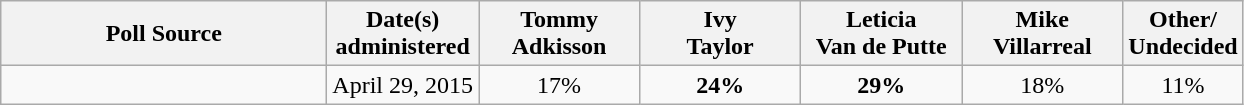<table class="wikitable" style="text-align:center">
<tr>
<th style="width:210px;">Poll Source</th>
<th>Date(s)<br>administered</th>
<th style="width:100px;">Tommy <br> Adkisson</th>
<th style="width:100px;">Ivy <br> Taylor</th>
<th style="width:100px;">Leticia <br> Van de Putte</th>
<th style="width:100px;">Mike <br> Villarreal</th>
<th>Other/<br>Undecided</th>
</tr>
<tr>
<td align=left></td>
<td align=center>April 29, 2015</td>
<td align=center>17%</td>
<td><strong>24%</strong></td>
<td><strong>29%</strong></td>
<td align=center>18%</td>
<td align=center>11%</td>
</tr>
</table>
